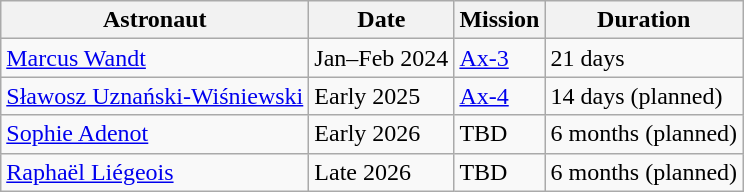<table class="wikitable sortable floatright">
<tr>
<th>Astronaut</th>
<th>Date</th>
<th>Mission</th>
<th>Duration</th>
</tr>
<tr>
<td><a href='#'>Marcus Wandt</a> </td>
<td>Jan–Feb 2024</td>
<td><a href='#'>Ax-3</a></td>
<td>21 days</td>
</tr>
<tr>
<td><a href='#'>Sławosz Uznański-Wiśniewski</a> </td>
<td>Early 2025</td>
<td><a href='#'>Ax-4</a></td>
<td>14 days (planned)</td>
</tr>
<tr>
<td><a href='#'>Sophie Adenot</a> </td>
<td>Early 2026</td>
<td>TBD</td>
<td>6 months (planned)</td>
</tr>
<tr>
<td><a href='#'>Raphaël Liégeois</a> </td>
<td>Late 2026</td>
<td>TBD</td>
<td>6 months (planned)</td>
</tr>
</table>
